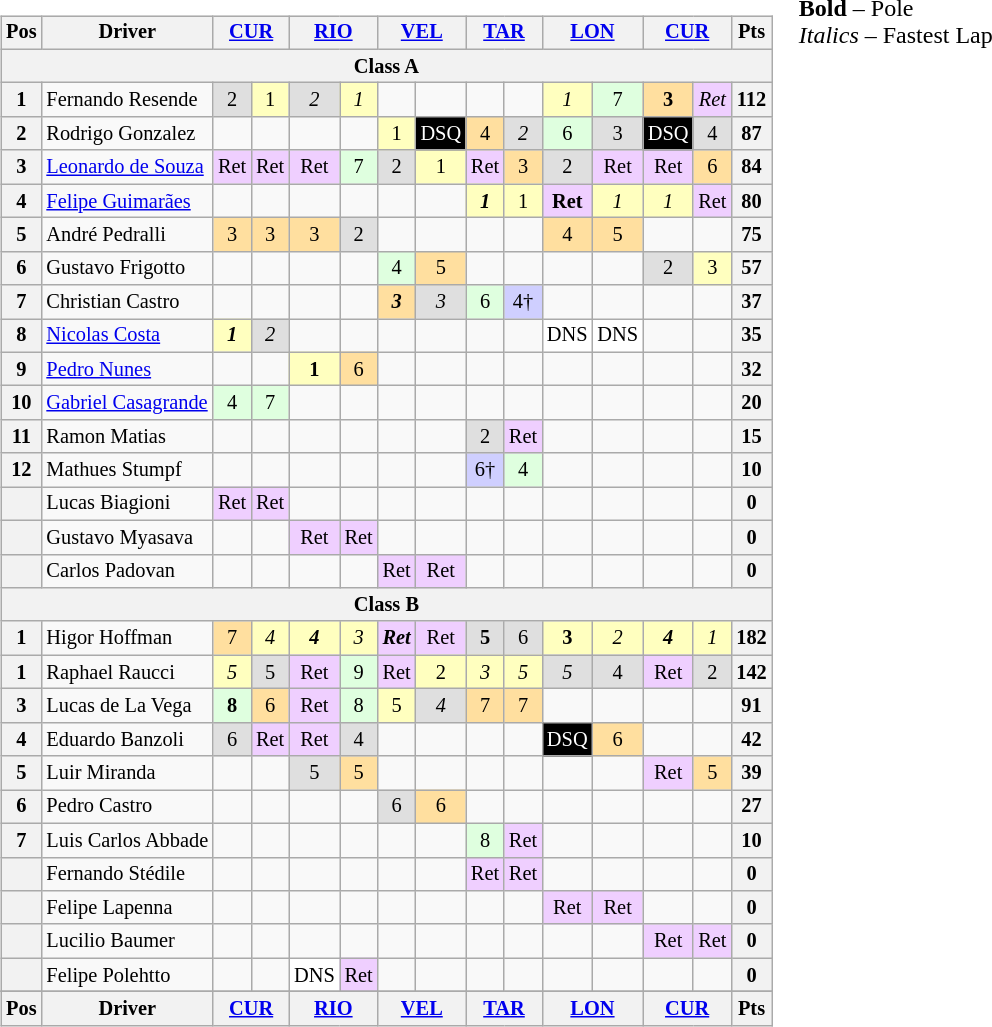<table>
<tr>
<td valign="top"><br><table align="left"| class="wikitable" style="font-size: 85%; text-align: center">
<tr valign="top">
<th valign=middle>Pos</th>
<th valign=middle>Driver</th>
<th colspan=2><a href='#'>CUR</a></th>
<th colspan=2><a href='#'>RIO</a></th>
<th colspan=2><a href='#'>VEL</a></th>
<th colspan=2><a href='#'>TAR</a></th>
<th colspan=2><a href='#'>LON</a></th>
<th colspan=2><a href='#'>CUR</a></th>
<th valign=middle>Pts</th>
</tr>
<tr>
<th colspan=15>Class A</th>
</tr>
<tr>
<th>1</th>
<td align=left> Fernando Resende</td>
<td style="background:#DFDFDF;">2</td>
<td style="background:#FFFFBF;">1</td>
<td style="background:#DFDFDF;"><em>2</em></td>
<td style="background:#FFFFBF;"><em>1</em></td>
<td></td>
<td></td>
<td></td>
<td></td>
<td style="background:#FFFFBF;"><em>1</em></td>
<td style="background:#DFFFDF;">7</td>
<td style="background:#FFDF9F;"><strong>3</strong></td>
<td style="background:#EFCFFF;"><em>Ret</em></td>
<th>112</th>
</tr>
<tr>
<th>2</th>
<td align=left> Rodrigo Gonzalez</td>
<td></td>
<td></td>
<td></td>
<td></td>
<td style="background:#FFFFBF;">1</td>
<td style="background:black; color:white;">DSQ</td>
<td style="background:#FFDF9F;">4</td>
<td style="background:#DFDFDF;"><em>2</em></td>
<td style="background:#DFFFDF;">6</td>
<td style="background:#DFDFDF;">3</td>
<td style="background:black; color:white;">DSQ</td>
<td style="background:#DFDFDF;">4</td>
<th>87</th>
</tr>
<tr>
<th>3</th>
<td align=left> <a href='#'>Leonardo de Souza</a></td>
<td style="background:#EFCFFF;">Ret</td>
<td style="background:#EFCFFF;">Ret</td>
<td style="background:#EFCFFF;">Ret</td>
<td style="background:#DFFFDF;">7</td>
<td style="background:#DFDFDF;">2</td>
<td style="background:#FFFFBF;">1</td>
<td style="background:#EFCFFF;">Ret</td>
<td style="background:#FFDF9F;">3</td>
<td style="background:#DFDFDF;">2</td>
<td style="background:#EFCFFF;">Ret</td>
<td style="background:#EFCFFF;">Ret</td>
<td style="background:#FFDF9F;">6</td>
<th>84</th>
</tr>
<tr>
<th>4</th>
<td align=left> <a href='#'>Felipe Guimarães</a></td>
<td></td>
<td></td>
<td></td>
<td></td>
<td></td>
<td></td>
<td style="background:#FFFFBF;"><strong><em>1</em></strong></td>
<td style="background:#FFFFBF;">1</td>
<td style="background:#EFCFFF;"><strong>Ret</strong></td>
<td style="background:#FFFFBF;"><em>1</em></td>
<td style="background:#FFFFBF;"><em>1</em></td>
<td style="background:#EFCFFF;">Ret</td>
<th>80</th>
</tr>
<tr>
<th>5</th>
<td align=left> André Pedralli</td>
<td style="background:#FFDF9F;">3</td>
<td style="background:#FFDF9F;">3</td>
<td style="background:#FFDF9F;">3</td>
<td style="background:#DFDFDF;">2</td>
<td></td>
<td></td>
<td></td>
<td></td>
<td style="background:#FFDF9F;">4</td>
<td style="background:#FFDF9F;">5</td>
<td></td>
<td></td>
<th>75</th>
</tr>
<tr>
<th>6</th>
<td align=left> Gustavo Frigotto</td>
<td></td>
<td></td>
<td></td>
<td></td>
<td style="background:#DFFFDF;">4</td>
<td style="background:#FFDF9F;">5</td>
<td></td>
<td></td>
<td></td>
<td></td>
<td style="background:#DFDFDF;">2</td>
<td style="background:#FFFFBF;">3</td>
<th>57</th>
</tr>
<tr>
<th>7</th>
<td align=left> Christian Castro</td>
<td></td>
<td></td>
<td></td>
<td></td>
<td style="background:#FFDF9F;"><strong><em>3</em></strong></td>
<td style="background:#DFDFDF;"><em>3</em></td>
<td style="background:#DFFFDF;">6</td>
<td style="background:#cfcfff;">4†</td>
<td></td>
<td></td>
<td></td>
<td></td>
<th>37</th>
</tr>
<tr>
<th>8</th>
<td align=left> <a href='#'>Nicolas Costa</a></td>
<td style="background:#FFFFBF;"><strong><em>1</em></strong></td>
<td style="background:#DFDFDF;"><em>2</em></td>
<td></td>
<td></td>
<td></td>
<td></td>
<td></td>
<td></td>
<td style="background:#FFFFFF;">DNS</td>
<td style="background:#FFFFFF;">DNS</td>
<td></td>
<td></td>
<th>35</th>
</tr>
<tr>
<th>9</th>
<td align=left> <a href='#'>Pedro Nunes</a></td>
<td></td>
<td></td>
<td style="background:#FFFFBF;"><strong>1</strong></td>
<td style="background:#FFDF9F;">6</td>
<td></td>
<td></td>
<td></td>
<td></td>
<td></td>
<td></td>
<td></td>
<td></td>
<th>32</th>
</tr>
<tr>
<th>10</th>
<td align=left nowrap> <a href='#'>Gabriel Casagrande</a></td>
<td style="background:#DFFFDF;">4</td>
<td style="background:#DFFFDF;">7</td>
<td></td>
<td></td>
<td></td>
<td></td>
<td></td>
<td></td>
<td></td>
<td></td>
<td></td>
<td></td>
<th>20</th>
</tr>
<tr>
<th>11</th>
<td align=left> Ramon Matias</td>
<td></td>
<td></td>
<td></td>
<td></td>
<td></td>
<td></td>
<td style="background:#DFDFDF;">2</td>
<td style="background:#EFCFFF;">Ret</td>
<td></td>
<td></td>
<td></td>
<td></td>
<th>15</th>
</tr>
<tr>
<th>12</th>
<td align=left> Mathues Stumpf</td>
<td></td>
<td></td>
<td></td>
<td></td>
<td></td>
<td></td>
<td style="background:#cfcfff;">6†</td>
<td style="background:#DFFFDF;">4</td>
<td></td>
<td></td>
<td></td>
<td></td>
<th>10</th>
</tr>
<tr>
<th></th>
<td align=left> Lucas Biagioni</td>
<td style="background:#EFCFFF;">Ret</td>
<td style="background:#EFCFFF;">Ret</td>
<td></td>
<td></td>
<td></td>
<td></td>
<td></td>
<td></td>
<td></td>
<td></td>
<td></td>
<td></td>
<th>0</th>
</tr>
<tr>
<th></th>
<td align=left> Gustavo Myasava</td>
<td></td>
<td></td>
<td style="background:#EFCFFF;">Ret</td>
<td style="background:#EFCFFF;">Ret</td>
<td></td>
<td></td>
<td></td>
<td></td>
<td></td>
<td></td>
<td></td>
<td></td>
<th>0</th>
</tr>
<tr>
<th></th>
<td align=left> Carlos Padovan</td>
<td></td>
<td></td>
<td></td>
<td></td>
<td style="background:#EFCFFF;">Ret</td>
<td style="background:#EFCFFF;">Ret</td>
<td></td>
<td></td>
<td></td>
<td></td>
<td></td>
<td></td>
<th>0</th>
</tr>
<tr>
<th colspan=15>Class B</th>
</tr>
<tr>
<th>1</th>
<td align=left> Higor Hoffman</td>
<td style="background:#FFDF9F;">7</td>
<td style="background:#FFFFBF;"><em>4</em></td>
<td style="background:#FFFFBF;"><strong><em>4</em></strong></td>
<td style="background:#FFFFBF;"><em>3</em></td>
<td style="background:#EFCFFF;"><strong><em>Ret</em></strong></td>
<td style="background:#EFCFFF;">Ret</td>
<td style="background:#DFDFDF;"><strong>5</strong></td>
<td style="background:#DFDFDF;">6</td>
<td style="background:#FFFFBF;"><strong>3</strong></td>
<td style="background:#FFFFBF;"><em>2</em></td>
<td style="background:#FFFFBF;"><strong><em>4</em></strong></td>
<td style="background:#FFFFBF;"><em>1</em></td>
<th>182</th>
</tr>
<tr>
<th>1</th>
<td align=left> Raphael Raucci</td>
<td style="background:#FFFFBF;"><em>5</em></td>
<td style="background:#DFDFDF;">5</td>
<td style="background:#EFCFFF;">Ret</td>
<td style="background:#DFFFDF;">9</td>
<td style="background:#EFCFFF;">Ret</td>
<td style="background:#FFFFBF;">2</td>
<td style="background:#FFFFBF;"><em>3</em></td>
<td style="background:#FFFFBF;"><em>5</em></td>
<td style="background:#DFDFDF;"><em>5</em></td>
<td style="background:#DFDFDF;">4</td>
<td style="background:#EFCFFF;">Ret</td>
<td style="background:#DFDFDF;">2</td>
<th>142</th>
</tr>
<tr>
<th>3</th>
<td align=left> Lucas de La Vega</td>
<td style="background:#DFFFDF;"><strong>8</strong></td>
<td style="background:#FFDF9F;">6</td>
<td style="background:#EFCFFF;">Ret</td>
<td style="background:#DFFFDF;">8</td>
<td style="background:#FFFFBF;">5</td>
<td style="background:#DFDFDF;"><em>4</em></td>
<td style="background:#FFDF9F;">7</td>
<td style="background:#FFDF9F;">7</td>
<td></td>
<td></td>
<td></td>
<td></td>
<th>91</th>
</tr>
<tr>
<th>4</th>
<td align=left> Eduardo Banzoli</td>
<td style="background:#DFDFDF;">6</td>
<td style="background:#EFCFFF;">Ret</td>
<td style="background:#EFCFFF;">Ret</td>
<td style="background:#DFDFDF;">4</td>
<td></td>
<td></td>
<td></td>
<td></td>
<td style="background:black; color:white;">DSQ</td>
<td style="background:#FFDF9F;">6</td>
<td></td>
<td></td>
<th>42</th>
</tr>
<tr>
<th>5</th>
<td align=left> Luir Miranda</td>
<td></td>
<td></td>
<td style="background:#DFDFDF;">5</td>
<td style="background:#FFDF9F;">5</td>
<td></td>
<td></td>
<td></td>
<td></td>
<td></td>
<td></td>
<td style="background:#EFCFFF;">Ret</td>
<td style="background:#FFDF9F;">5</td>
<th>39</th>
</tr>
<tr>
<th>6</th>
<td align=left> Pedro Castro</td>
<td></td>
<td></td>
<td></td>
<td></td>
<td style="background:#DFDFDF;">6</td>
<td style="background:#FFDF9F;">6</td>
<td></td>
<td></td>
<td></td>
<td></td>
<td></td>
<td></td>
<th>27</th>
</tr>
<tr>
<th>7</th>
<td align=left> Luis Carlos Abbade</td>
<td></td>
<td></td>
<td></td>
<td></td>
<td></td>
<td></td>
<td style="background:#DFFFDF;">8</td>
<td style="background:#EFCFFF;">Ret</td>
<td></td>
<td></td>
<td></td>
<td></td>
<th>10</th>
</tr>
<tr>
<th></th>
<td align=left> Fernando Stédile</td>
<td></td>
<td></td>
<td></td>
<td></td>
<td></td>
<td></td>
<td style="background:#EFCFFF;">Ret</td>
<td style="background:#EFCFFF;">Ret</td>
<td></td>
<td></td>
<td></td>
<td></td>
<th>0</th>
</tr>
<tr>
<th></th>
<td align=left> Felipe Lapenna</td>
<td></td>
<td></td>
<td></td>
<td></td>
<td></td>
<td></td>
<td></td>
<td></td>
<td style="background:#EFCFFF;">Ret</td>
<td style="background:#EFCFFF;">Ret</td>
<td></td>
<td></td>
<th>0</th>
</tr>
<tr>
<th></th>
<td align=left> Lucilio Baumer</td>
<td></td>
<td></td>
<td></td>
<td></td>
<td></td>
<td></td>
<td></td>
<td></td>
<td></td>
<td></td>
<td style="background:#EFCFFF;">Ret</td>
<td style="background:#EFCFFF;">Ret</td>
<th>0</th>
</tr>
<tr>
<th></th>
<td align=left> Felipe Polehtto</td>
<td></td>
<td></td>
<td style="background:#FFFFFF;">DNS</td>
<td style="background:#EFCFFF;">Ret</td>
<td></td>
<td></td>
<td></td>
<td></td>
<td></td>
<td></td>
<td></td>
<td></td>
<th>0</th>
</tr>
<tr>
</tr>
<tr valign="top">
<th valign=middle>Pos</th>
<th valign=middle>Driver</th>
<th colspan=2><a href='#'>CUR</a></th>
<th colspan=2><a href='#'>RIO</a></th>
<th colspan=2><a href='#'>VEL</a></th>
<th colspan=2><a href='#'>TAR</a></th>
<th colspan=2><a href='#'>LON</a></th>
<th colspan=2><a href='#'>CUR</a></th>
<th valign=middle>Pts</th>
</tr>
</table>
</td>
<td valign="top"><br>
<span><strong>Bold</strong> – Pole<br>
<em>Italics</em> – Fastest Lap</span></td>
</tr>
</table>
